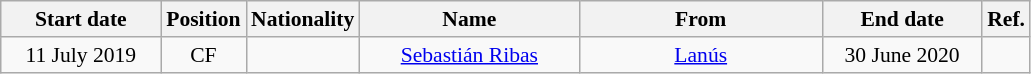<table class="wikitable" style="text-align:center; font-size:90%; ">
<tr>
<th style="background:#; color:#; width:100px;">Start date</th>
<th style="background:#; color:#; width:50px;">Position</th>
<th style="background:#; color:#; width:50px;">Nationality</th>
<th style="background:#; color:#; width:140px;">Name</th>
<th style="background:#; color:#; width:155px;">From</th>
<th style="background:#; color:#; width:100px;">End date</th>
<th style="background:#; color:#; width:25px;">Ref.</th>
</tr>
<tr>
<td>11 July 2019</td>
<td>CF</td>
<td></td>
<td><a href='#'>Sebastián Ribas</a></td>
<td> <a href='#'>Lanús</a></td>
<td>30 June 2020</td>
<td></td>
</tr>
</table>
